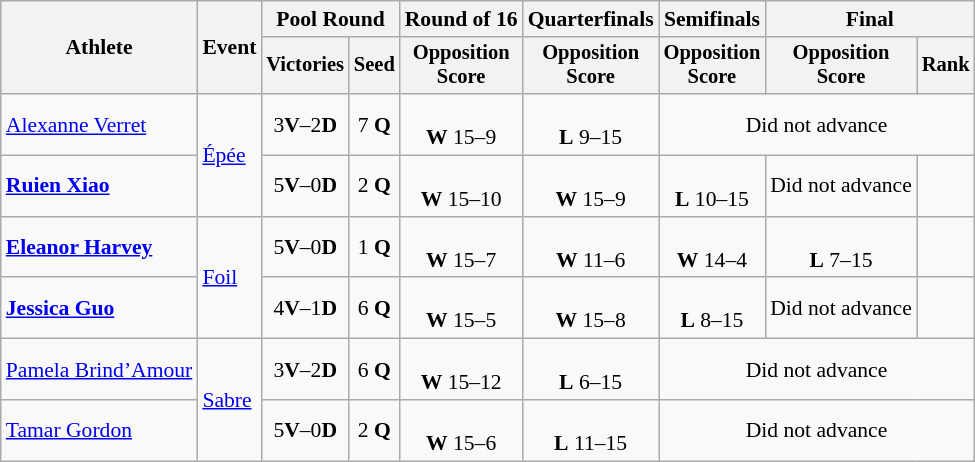<table class=wikitable style="font-size:90%">
<tr>
<th rowspan=2>Athlete</th>
<th rowspan=2>Event</th>
<th colspan=2>Pool Round</th>
<th>Round of 16</th>
<th>Quarterfinals</th>
<th>Semifinals</th>
<th colspan=2>Final</th>
</tr>
<tr style="font-size:95%">
<th>Victories</th>
<th>Seed</th>
<th>Opposition<br>Score</th>
<th>Opposition<br>Score</th>
<th>Opposition<br>Score</th>
<th>Opposition<br>Score</th>
<th>Rank</th>
</tr>
<tr align=center>
<td align=left><a href='#'>Alexanne Verret</a></td>
<td align=left rowspan=2><a href='#'>Épée</a></td>
<td>3<strong>V</strong>–2<strong>D</strong></td>
<td>7 <strong>Q</strong></td>
<td><br><strong>W</strong> 15–9</td>
<td><br><strong>L</strong> 9–15</td>
<td colspan=3>Did not advance</td>
</tr>
<tr align=center>
<td align=left><strong><a href='#'>Ruien Xiao</a></strong></td>
<td>5<strong>V</strong>–0<strong>D</strong></td>
<td>2 <strong>Q</strong></td>
<td><br><strong>W</strong> 15–10</td>
<td><br><strong>W</strong> 15–9</td>
<td><br><strong>L</strong> 10–15</td>
<td>Did not advance</td>
<td></td>
</tr>
<tr align=center>
<td align=left><strong><a href='#'>Eleanor Harvey</a></strong></td>
<td align=left rowspan=2><a href='#'>Foil</a></td>
<td>5<strong>V</strong>–0<strong>D</strong></td>
<td>1 <strong>Q</strong></td>
<td><br><strong>W</strong> 15–7</td>
<td><br><strong>W</strong> 11–6</td>
<td><br><strong>W</strong> 14–4</td>
<td><br><strong>L</strong> 7–15</td>
<td></td>
</tr>
<tr align=center>
<td align=left><strong><a href='#'>Jessica Guo</a></strong></td>
<td>4<strong>V</strong>–1<strong>D</strong></td>
<td>6 <strong>Q</strong></td>
<td><br><strong>W</strong> 15–5</td>
<td><br><strong>W</strong> 15–8</td>
<td><br><strong>L</strong> 8–15</td>
<td>Did not advance</td>
<td></td>
</tr>
<tr align=center>
<td align=left><a href='#'>Pamela Brind’Amour</a></td>
<td align=left rowspan=2><a href='#'>Sabre</a></td>
<td>3<strong>V</strong>–2<strong>D</strong></td>
<td>6 <strong>Q</strong></td>
<td><br><strong>W</strong> 15–12</td>
<td><br><strong>L</strong> 6–15</td>
<td colspan=3>Did not advance</td>
</tr>
<tr align=center>
<td align=left><a href='#'>Tamar Gordon</a></td>
<td>5<strong>V</strong>–0<strong>D</strong></td>
<td>2 <strong>Q</strong></td>
<td><br><strong>W</strong> 15–6</td>
<td><br><strong>L</strong> 11–15</td>
<td colspan=3>Did not advance</td>
</tr>
</table>
